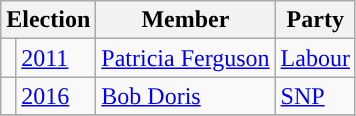<table class="wikitable">
<tr>
<th colspan="2">Election</th>
<th>Member</th>
<th>Party</th>
</tr>
<tr>
<td style="background-color: "></td>
<td><a href='#'>2011</a></td>
<td><a href='#'>Patricia Ferguson</a></td>
<td><a href='#'>Labour</a></td>
</tr>
<tr>
<td style="background-color: "></td>
<td><a href='#'>2016</a></td>
<td><a href='#'>Bob Doris</a></td>
<td><a href='#'>SNP</a></td>
</tr>
<tr>
</tr>
</table>
